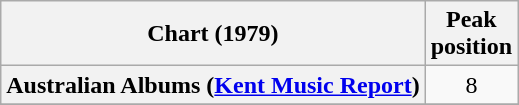<table class="wikitable sortable plainrowheaders">
<tr>
<th scope="col">Chart (1979)</th>
<th scope="col">Peak <br>position</th>
</tr>
<tr>
<th scope="row">Australian Albums (<a href='#'>Kent Music Report</a>)</th>
<td style="text-align:center;">8</td>
</tr>
<tr>
</tr>
</table>
